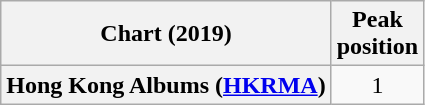<table class="wikitable plainrowheaders" style="text-align:center">
<tr>
<th scope="col">Chart (2019)</th>
<th scope="col">Peak<br>position</th>
</tr>
<tr>
<th scope="row">Hong Kong Albums (<a href='#'>HKRMA</a>)</th>
<td>1</td>
</tr>
</table>
